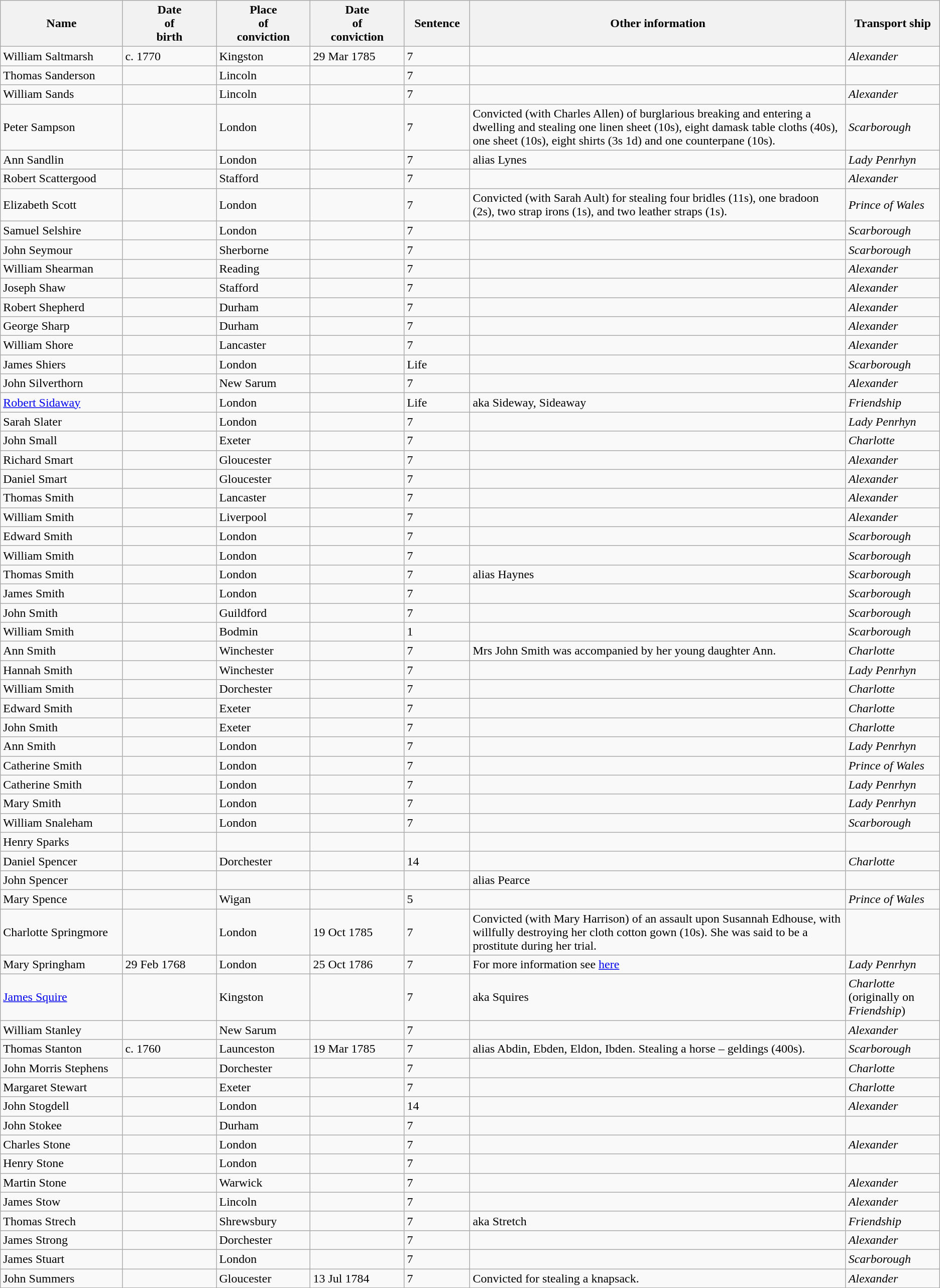<table class="wikitable sortable plainrowheaders" style="width=1024px;">
<tr>
<th style="width: 13%;">Name</th>
<th style="width: 10%;">Date<br>of<br>birth</th>
<th style="width: 10%;">Place<br>of<br>conviction</th>
<th style="width: 10%;">Date<br>of<br>conviction</th>
<th style="width: 7%;">Sentence</th>
<th style="width: 40%;">Other information</th>
<th style="width: 10%;">Transport ship</th>
</tr>
<tr>
<td data-sort-value="SALTMARSH, William">William Saltmarsh</td>
<td>c. 1770</td>
<td>Kingston</td>
<td>29 Mar 1785</td>
<td>7</td>
<td></td>
<td><em>Alexander</em></td>
</tr>
<tr>
<td data-sort-value="SANDERSON, Thomas">Thomas Sanderson</td>
<td></td>
<td>Lincoln</td>
<td></td>
<td>7</td>
<td></td>
<td></td>
</tr>
<tr>
<td data-sort-value="SANDS, William">William Sands</td>
<td></td>
<td>Lincoln</td>
<td></td>
<td>7</td>
<td></td>
<td><em>Alexander</em></td>
</tr>
<tr>
<td data-sort-value="SAMPSON, Peter">Peter Sampson</td>
<td></td>
<td>London</td>
<td></td>
<td>7</td>
<td>Convicted (with Charles Allen) of burglarious breaking and entering a dwelling and stealing one linen sheet (10s), eight damask table cloths (40s), one sheet (10s), eight shirts (3s 1d) and one counterpane (10s).</td>
<td><em>Scarborough</em></td>
</tr>
<tr>
<td data-sort-value="SANDLIN, Ann">Ann Sandlin</td>
<td></td>
<td>London</td>
<td></td>
<td>7</td>
<td>alias Lynes</td>
<td><em>Lady Penrhyn</em></td>
</tr>
<tr>
<td data-sort-value="SCATTERGOOD, Robert">Robert Scattergood</td>
<td></td>
<td>Stafford</td>
<td></td>
<td>7</td>
<td></td>
<td><em>Alexander</em></td>
</tr>
<tr>
<td data-sort-value="SCOTT, Elizabeth">Elizabeth Scott</td>
<td></td>
<td>London</td>
<td></td>
<td>7</td>
<td>Convicted (with Sarah Ault) for stealing four bridles (11s), one bradoon (2s), two strap irons (1s), and two leather straps (1s).</td>
<td><em>Prince of Wales</em></td>
</tr>
<tr>
<td data-sort-value="SELSHIRE, Samuel">Samuel Selshire</td>
<td></td>
<td>London</td>
<td></td>
<td>7</td>
<td></td>
<td><em>Scarborough</em></td>
</tr>
<tr>
<td data-sort-value="SEYMOUR, John">John Seymour</td>
<td></td>
<td>Sherborne</td>
<td></td>
<td>7</td>
<td></td>
<td><em>Scarborough</em></td>
</tr>
<tr>
<td data-sort-value="SHEARMAN, William">William Shearman</td>
<td></td>
<td>Reading</td>
<td></td>
<td>7</td>
<td></td>
<td><em>Alexander</em></td>
</tr>
<tr>
<td data-sort-value="SHAW, Joseph">Joseph Shaw</td>
<td></td>
<td>Stafford</td>
<td></td>
<td>7</td>
<td></td>
<td><em>Alexander</em></td>
</tr>
<tr>
<td data-sort-value="SHEPHERD, Robert">Robert Shepherd</td>
<td></td>
<td>Durham</td>
<td></td>
<td>7</td>
<td></td>
<td><em>Alexander</em></td>
</tr>
<tr>
<td data-sort-value="SHARP, George">George Sharp</td>
<td></td>
<td>Durham</td>
<td></td>
<td>7</td>
<td></td>
<td><em>Alexander</em></td>
</tr>
<tr>
<td data-sort-value="SHORE, William">William Shore</td>
<td></td>
<td>Lancaster</td>
<td></td>
<td>7</td>
<td></td>
<td><em>Alexander</em></td>
</tr>
<tr>
<td data-sort-value="SHIERS, James">James Shiers</td>
<td></td>
<td>London</td>
<td></td>
<td>Life</td>
<td></td>
<td><em>Scarborough</em></td>
</tr>
<tr>
<td data-sort-value="SILVERTHORN, John">John Silverthorn</td>
<td></td>
<td>New Sarum</td>
<td></td>
<td>7</td>
<td></td>
<td><em>Alexander</em></td>
</tr>
<tr>
<td data-sort-value="Sidaway, Robert"><a href='#'>Robert Sidaway</a></td>
<td></td>
<td>London</td>
<td></td>
<td>Life</td>
<td>aka Sideway, Sideaway</td>
<td><em>Friendship</em></td>
</tr>
<tr>
<td data-sort-value="SLATER, Sarah">Sarah Slater</td>
<td></td>
<td>London</td>
<td></td>
<td>7</td>
<td></td>
<td><em>Lady Penrhyn</em></td>
</tr>
<tr>
<td data-sort-value="SMALL, John">John Small</td>
<td></td>
<td>Exeter</td>
<td></td>
<td>7</td>
<td></td>
<td><em>Charlotte</em></td>
</tr>
<tr>
<td data-sort-value="SMART, Richard">Richard Smart</td>
<td></td>
<td>Gloucester</td>
<td></td>
<td>7</td>
<td></td>
<td><em>Alexander</em></td>
</tr>
<tr>
<td data-sort-value="Smart, Daniel">Daniel Smart</td>
<td></td>
<td>Gloucester</td>
<td></td>
<td>7</td>
<td></td>
<td><em>Alexander</em></td>
</tr>
<tr>
<td data-sort-value="Smith, Thomas">Thomas Smith</td>
<td></td>
<td>Lancaster</td>
<td></td>
<td>7</td>
<td></td>
<td><em>Alexander</em></td>
</tr>
<tr>
<td data-sort-value="Smith, William">William Smith</td>
<td></td>
<td>Liverpool</td>
<td></td>
<td>7</td>
<td></td>
<td><em>Alexander</em></td>
</tr>
<tr>
<td data-sort-value="Smith, Edward">Edward Smith</td>
<td></td>
<td>London</td>
<td></td>
<td>7</td>
<td></td>
<td><em>Scarborough</em></td>
</tr>
<tr>
<td data-sort-value="Smith, William">William Smith</td>
<td></td>
<td>London</td>
<td></td>
<td>7</td>
<td></td>
<td><em>Scarborough</em></td>
</tr>
<tr>
<td data-sort-value="Smith, Thomas">Thomas Smith</td>
<td></td>
<td>London</td>
<td></td>
<td>7</td>
<td>alias Haynes</td>
<td><em>Scarborough</em></td>
</tr>
<tr>
<td data-sort-value="Smith, James">James Smith</td>
<td></td>
<td>London</td>
<td></td>
<td>7</td>
<td></td>
<td><em>Scarborough</em></td>
</tr>
<tr>
<td data-sort-value="Smith, John">John Smith</td>
<td></td>
<td>Guildford</td>
<td></td>
<td>7</td>
<td></td>
<td><em>Scarborough</em></td>
</tr>
<tr>
<td data-sort-value="Smith, William">William Smith</td>
<td></td>
<td>Bodmin</td>
<td></td>
<td>1</td>
<td></td>
<td><em>Scarborough</em></td>
</tr>
<tr>
<td data-sort-value="Smith, Ann">Ann Smith</td>
<td></td>
<td>Winchester</td>
<td></td>
<td>7</td>
<td>Mrs John Smith was accompanied by her young daughter Ann.</td>
<td><em>Charlotte</em></td>
</tr>
<tr>
<td data-sort-value="Smith, Hannah">Hannah Smith</td>
<td></td>
<td>Winchester</td>
<td></td>
<td>7</td>
<td></td>
<td><em>Lady Penrhyn</em></td>
</tr>
<tr>
<td data-sort-value="Smith, William">William Smith</td>
<td></td>
<td>Dorchester</td>
<td></td>
<td>7</td>
<td></td>
<td><em>Charlotte</em></td>
</tr>
<tr>
<td data-sort-value="Smith, Edward">Edward Smith</td>
<td></td>
<td>Exeter</td>
<td></td>
<td>7</td>
<td></td>
<td><em>Charlotte</em></td>
</tr>
<tr>
<td data-sort-value="Smith, John">John Smith</td>
<td></td>
<td>Exeter</td>
<td></td>
<td>7</td>
<td></td>
<td><em>Charlotte</em></td>
</tr>
<tr>
<td data-sort-value="Smith, Ann">Ann Smith</td>
<td></td>
<td>London</td>
<td></td>
<td>7</td>
<td></td>
<td><em>Lady Penrhyn</em></td>
</tr>
<tr>
<td data-sort-value="Smith, Catherine">Catherine Smith</td>
<td></td>
<td>London</td>
<td></td>
<td>7</td>
<td></td>
<td><em>Prince of Wales</em></td>
</tr>
<tr>
<td data-sort-value="Smith, Catherine">Catherine Smith</td>
<td></td>
<td>London</td>
<td></td>
<td>7</td>
<td></td>
<td><em>Lady Penrhyn</em></td>
</tr>
<tr>
<td data-sort-value="Smith, Mary">Mary Smith</td>
<td></td>
<td>London</td>
<td></td>
<td>7</td>
<td></td>
<td><em>Lady Penrhyn</em></td>
</tr>
<tr>
<td data-sort-value="SNALEHAM, William">William Snaleham</td>
<td></td>
<td>London</td>
<td></td>
<td>7</td>
<td></td>
<td><em>Scarborough</em></td>
</tr>
<tr>
<td data-sort-value="SPARKS, Henry">Henry Sparks</td>
<td></td>
<td></td>
<td></td>
<td></td>
<td></td>
<td></td>
</tr>
<tr>
<td data-sort-value="SPENCER, Daniel">Daniel Spencer</td>
<td></td>
<td>Dorchester</td>
<td></td>
<td>14</td>
<td></td>
<td><em>Charlotte</em></td>
</tr>
<tr>
<td data-sort-value="Spencer, John">John Spencer</td>
<td></td>
<td></td>
<td></td>
<td></td>
<td>alias Pearce</td>
<td></td>
</tr>
<tr>
<td data-sort-value="Spence, Mary">Mary Spence</td>
<td></td>
<td>Wigan</td>
<td></td>
<td>5</td>
<td></td>
<td><em>Prince of Wales</em></td>
</tr>
<tr>
<td data-sort-value="SPRINGMORE, Charlotte">Charlotte Springmore</td>
<td></td>
<td>London</td>
<td>19 Oct 1785</td>
<td>7</td>
<td>Convicted (with Mary Harrison) of an assault upon Susannah Edhouse, with willfully destroying her cloth cotton gown (10s). She was said to be a prostitute during her trial.</td>
<td></td>
</tr>
<tr>
<td data-sort-value="SPRINGHAM, Mary">Mary Springham</td>
<td>29 Feb 1768</td>
<td>London</td>
<td>25 Oct 1786</td>
<td>7</td>
<td>For more information see <a href='#'>here</a></td>
<td><em>Lady Penrhyn</em></td>
</tr>
<tr>
<td data-sort-value="SQUIRES, James"><a href='#'>James Squire</a></td>
<td></td>
<td>Kingston</td>
<td></td>
<td>7</td>
<td>aka Squires</td>
<td><em>Charlotte</em> (originally on <em>Friendship</em>)</td>
</tr>
<tr>
<td data-sort-value="STANLEY, William">William Stanley</td>
<td></td>
<td>New Sarum</td>
<td></td>
<td>7</td>
<td></td>
<td><em>Alexander</em></td>
</tr>
<tr>
<td data-sort-value="STANTON, Thomas">Thomas Stanton</td>
<td>c. 1760</td>
<td>Launceston</td>
<td>19 Mar 1785</td>
<td>7</td>
<td>alias Abdin, Ebden, Eldon, Ibden. Stealing a horse – geldings (400s).</td>
<td><em>Scarborough</em></td>
</tr>
<tr>
<td data-sort-value="STEPHENS, John Morris">John Morris Stephens</td>
<td></td>
<td>Dorchester</td>
<td></td>
<td>7</td>
<td></td>
<td><em>Charlotte</em></td>
</tr>
<tr>
<td data-sort-value="STEWART, Margaret">Margaret Stewart</td>
<td></td>
<td>Exeter</td>
<td></td>
<td>7</td>
<td></td>
<td><em>Charlotte</em></td>
</tr>
<tr>
<td data-sort-value="STOGDELL, John">John Stogdell</td>
<td></td>
<td>London</td>
<td></td>
<td>14</td>
<td></td>
<td><em>Alexander</em></td>
</tr>
<tr>
<td data-sort-value="STOKEE, John">John Stokee</td>
<td></td>
<td>Durham</td>
<td></td>
<td>7</td>
<td></td>
<td></td>
</tr>
<tr>
<td data-sort-value="STONE, Charles">Charles Stone</td>
<td></td>
<td>London</td>
<td></td>
<td>7</td>
<td></td>
<td><em>Alexander</em></td>
</tr>
<tr>
<td data-sort-value="Stone, Henry">Henry Stone</td>
<td></td>
<td>London</td>
<td></td>
<td>7</td>
<td></td>
<td></td>
</tr>
<tr>
<td data-sort-value="Stone, Martin">Martin Stone</td>
<td></td>
<td>Warwick</td>
<td></td>
<td>7</td>
<td></td>
<td><em>Alexander</em></td>
</tr>
<tr>
<td data-sort-value="STOW, James">James Stow</td>
<td></td>
<td>Lincoln</td>
<td></td>
<td>7</td>
<td></td>
<td><em>Alexander</em></td>
</tr>
<tr>
<td data-sort-value="STRECH, Thomas">Thomas Strech</td>
<td></td>
<td>Shrewsbury</td>
<td></td>
<td>7</td>
<td>aka Stretch</td>
<td><em>Friendship</em></td>
</tr>
<tr>
<td data-sort-value="STRONG, James">James Strong</td>
<td></td>
<td>Dorchester</td>
<td></td>
<td>7</td>
<td></td>
<td><em>Alexander</em></td>
</tr>
<tr>
<td data-sort-value="STUART, James">James Stuart</td>
<td></td>
<td>London</td>
<td></td>
<td>7</td>
<td></td>
<td><em>Scarborough</em></td>
</tr>
<tr>
<td data-sort-value="SUMMERS, John">John Summers</td>
<td></td>
<td>Gloucester</td>
<td>13 Jul 1784</td>
<td>7</td>
<td>Convicted for stealing a knapsack.</td>
<td><em>Alexander</em></td>
</tr>
</table>
